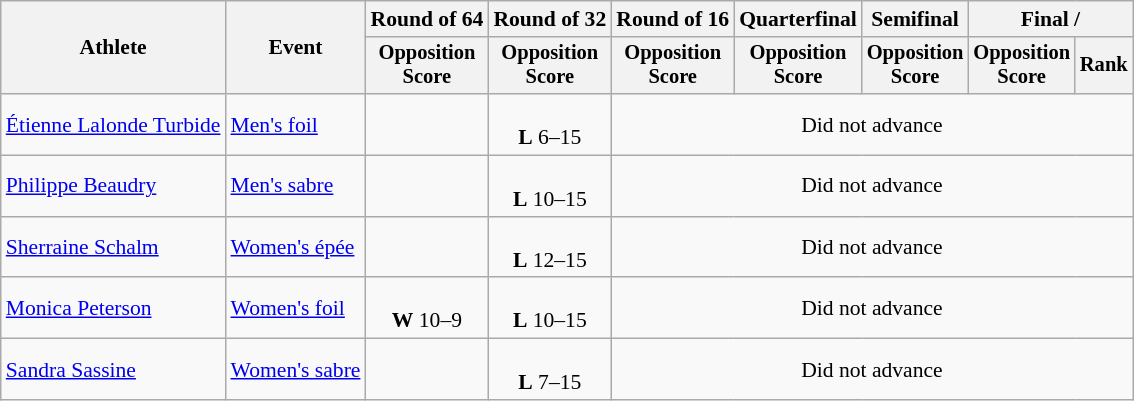<table class="wikitable" style="font-size:90%">
<tr>
<th rowspan=2>Athlete</th>
<th rowspan=2>Event</th>
<th>Round of 64</th>
<th>Round of 32</th>
<th>Round of 16</th>
<th>Quarterfinal</th>
<th>Semifinal</th>
<th colspan=2>Final / </th>
</tr>
<tr style="font-size:95%">
<th>Opposition <br> Score</th>
<th>Opposition <br> Score</th>
<th>Opposition <br> Score</th>
<th>Opposition <br> Score</th>
<th>Opposition <br> Score</th>
<th>Opposition <br> Score</th>
<th>Rank</th>
</tr>
<tr align=center>
<td align=left><a href='#'>Étienne Lalonde Turbide</a></td>
<td align=left><a href='#'>Men's foil</a></td>
<td></td>
<td><br><strong>L</strong> 6–15</td>
<td colspan=5>Did not advance</td>
</tr>
<tr align=center>
<td align=left><a href='#'>Philippe Beaudry</a></td>
<td align=left><a href='#'>Men's sabre</a></td>
<td></td>
<td><br><strong>L</strong> 10–15</td>
<td colspan=5>Did not advance</td>
</tr>
<tr align=center>
<td align=left><a href='#'>Sherraine Schalm</a></td>
<td align=left><a href='#'>Women's épée</a></td>
<td></td>
<td><br><strong>L</strong> 12–15</td>
<td colspan=5>Did not advance</td>
</tr>
<tr align=center>
<td align=left><a href='#'>Monica Peterson</a></td>
<td align=left><a href='#'>Women's foil</a></td>
<td><br><strong>W</strong> 10–9</td>
<td><br><strong>L</strong> 10–15</td>
<td colspan=5>Did not advance</td>
</tr>
<tr align=center>
<td align=left><a href='#'>Sandra Sassine</a></td>
<td align=left><a href='#'>Women's sabre</a></td>
<td></td>
<td><br><strong>L</strong> 7–15</td>
<td colspan=5>Did not advance</td>
</tr>
</table>
